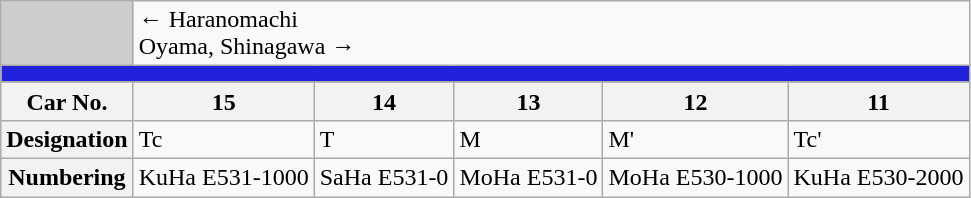<table class="wikitable">
<tr>
<td style="background-color:#ccc;"> </td>
<td colspan="5"><div>← Haranomachi</div><div>Oyama, Shinagawa →</div></td>
</tr>
<tr style="line-height: 10px; background-color: #2222DD;">
<td colspan="6" style="padding:0; border:0;"> </td>
</tr>
<tr>
<th>Car No.</th>
<th>15</th>
<th>14</th>
<th>13</th>
<th>12</th>
<th>11</th>
</tr>
<tr>
<th>Designation</th>
<td>Tc</td>
<td>T</td>
<td>M</td>
<td>M'</td>
<td>Tc'</td>
</tr>
<tr>
<th>Numbering</th>
<td>KuHa E531-1000</td>
<td>SaHa E531-0</td>
<td>MoHa E531-0</td>
<td>MoHa E530-1000</td>
<td>KuHa E530-2000</td>
</tr>
</table>
